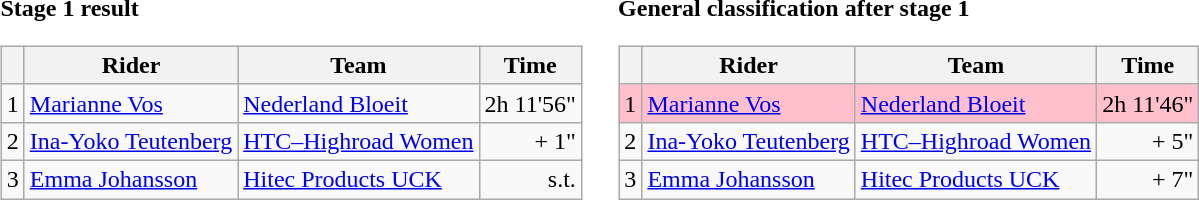<table>
<tr>
<td><strong>Stage 1 result</strong><br><table class="wikitable">
<tr>
<th></th>
<th>Rider</th>
<th>Team</th>
<th>Time</th>
</tr>
<tr>
<td align=right>1</td>
<td> <a href='#'>Marianne Vos</a></td>
<td><a href='#'>Nederland Bloeit</a></td>
<td align=right>2h 11'56"</td>
</tr>
<tr>
<td align=right>2</td>
<td> <a href='#'>Ina-Yoko Teutenberg</a></td>
<td><a href='#'>HTC–Highroad Women</a></td>
<td align=right>+ 1"</td>
</tr>
<tr>
<td align=right>3</td>
<td> <a href='#'>Emma Johansson</a></td>
<td><a href='#'>Hitec Products UCK</a></td>
<td align=right>s.t.</td>
</tr>
</table>
</td>
<td></td>
<td><strong>General classification after stage 1</strong><br><table class="wikitable">
<tr>
<th></th>
<th>Rider</th>
<th>Team</th>
<th>Time</th>
</tr>
<tr bgcolor=#ffc0cb>
<td align=right>1</td>
<td> <a href='#'>Marianne Vos</a></td>
<td><a href='#'>Nederland Bloeit</a></td>
<td align=right>2h 11'46"</td>
</tr>
<tr>
<td align=right>2</td>
<td> <a href='#'>Ina-Yoko Teutenberg</a></td>
<td><a href='#'>HTC–Highroad Women</a></td>
<td align=right>+ 5"</td>
</tr>
<tr>
<td align=right>3</td>
<td> <a href='#'>Emma Johansson</a></td>
<td><a href='#'>Hitec Products UCK</a></td>
<td align=right>+ 7"</td>
</tr>
</table>
</td>
</tr>
</table>
